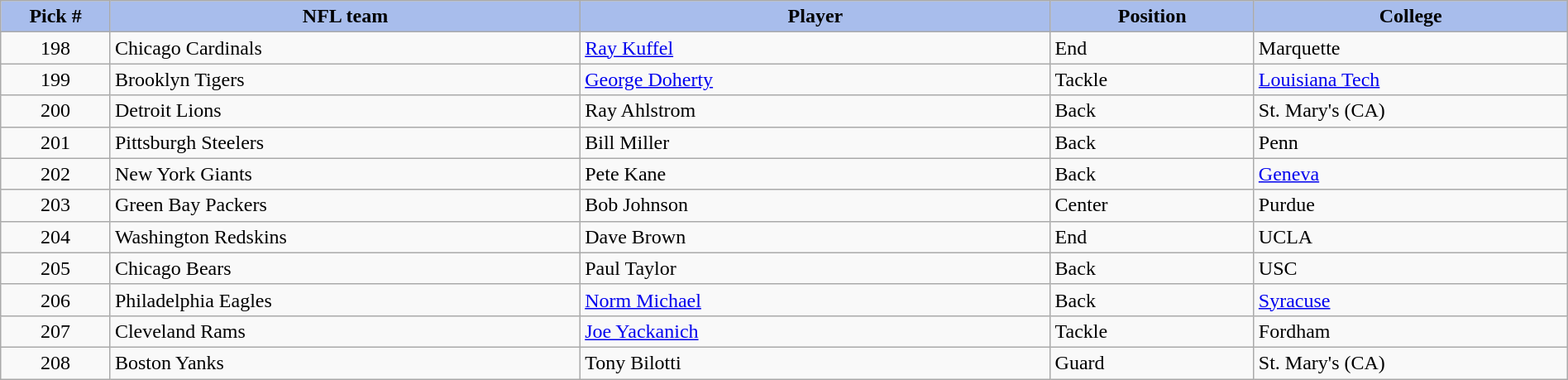<table class="wikitable sortable sortable" style="width: 100%">
<tr>
<th style="background:#A8BDEC;" width=7%>Pick #</th>
<th width=30% style="background:#A8BDEC;">NFL team</th>
<th width=30% style="background:#A8BDEC;">Player</th>
<th width=13% style="background:#A8BDEC;">Position</th>
<th style="background:#A8BDEC;">College</th>
</tr>
<tr>
<td align=center>198</td>
<td>Chicago Cardinals</td>
<td><a href='#'>Ray Kuffel</a></td>
<td>End</td>
<td>Marquette</td>
</tr>
<tr>
<td align=center>199</td>
<td>Brooklyn Tigers</td>
<td><a href='#'>George Doherty</a></td>
<td>Tackle</td>
<td><a href='#'>Louisiana Tech</a></td>
</tr>
<tr>
<td align=center>200</td>
<td>Detroit Lions</td>
<td>Ray Ahlstrom</td>
<td>Back</td>
<td>St. Mary's (CA)</td>
</tr>
<tr>
<td align=center>201</td>
<td>Pittsburgh Steelers</td>
<td>Bill Miller</td>
<td>Back</td>
<td>Penn</td>
</tr>
<tr>
<td align=center>202</td>
<td>New York Giants</td>
<td>Pete Kane</td>
<td>Back</td>
<td><a href='#'>Geneva</a></td>
</tr>
<tr>
<td align=center>203</td>
<td>Green Bay Packers</td>
<td>Bob Johnson</td>
<td>Center</td>
<td>Purdue</td>
</tr>
<tr>
<td align=center>204</td>
<td>Washington Redskins</td>
<td>Dave Brown</td>
<td>End</td>
<td>UCLA</td>
</tr>
<tr>
<td align=center>205</td>
<td>Chicago Bears</td>
<td>Paul Taylor</td>
<td>Back</td>
<td>USC</td>
</tr>
<tr>
<td align=center>206</td>
<td>Philadelphia Eagles</td>
<td><a href='#'>Norm Michael</a></td>
<td>Back</td>
<td><a href='#'>Syracuse</a></td>
</tr>
<tr>
<td align=center>207</td>
<td>Cleveland Rams</td>
<td><a href='#'>Joe Yackanich</a></td>
<td>Tackle</td>
<td>Fordham</td>
</tr>
<tr>
<td align=center>208</td>
<td>Boston Yanks</td>
<td>Tony Bilotti</td>
<td>Guard</td>
<td>St. Mary's (CA)</td>
</tr>
</table>
